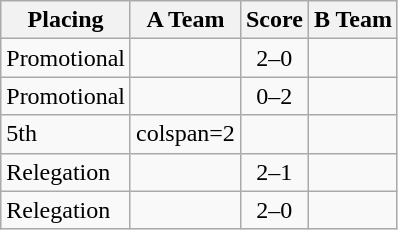<table class=wikitable style="border:1px solid #AAAAAA;">
<tr>
<th>Placing</th>
<th>A Team</th>
<th>Score</th>
<th>B Team</th>
</tr>
<tr>
<td>Promotional</td>
<td><strong></strong></td>
<td align="center">2–0</td>
<td></td>
</tr>
<tr>
<td>Promotional</td>
<td></td>
<td align="center">0–2</td>
<td><strong></strong></td>
</tr>
<tr>
<td>5th</td>
<td>colspan=2 </td>
<td></td>
</tr>
<tr>
<td>Relegation</td>
<td><strong></strong></td>
<td align="center">2–1</td>
<td><em></em></td>
</tr>
<tr>
<td>Relegation</td>
<td><strong></strong></td>
<td align="center">2–0</td>
<td><em></em></td>
</tr>
</table>
